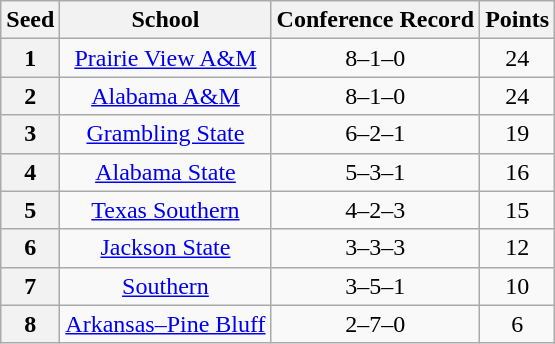<table class="wikitable" style="text-align:center">
<tr>
<th>Seed</th>
<th>School</th>
<th>Conference Record</th>
<th>Points</th>
</tr>
<tr>
<th>1</th>
<td><a href='#'>Prairie View A&M</a></td>
<td>8–1–0</td>
<td>24</td>
</tr>
<tr>
<th>2</th>
<td><a href='#'>Alabama A&M</a></td>
<td>8–1–0</td>
<td>24</td>
</tr>
<tr>
<th>3</th>
<td><a href='#'>Grambling State</a></td>
<td>6–2–1</td>
<td>19</td>
</tr>
<tr>
<th>4</th>
<td><a href='#'>Alabama State</a></td>
<td>5–3–1</td>
<td>16</td>
</tr>
<tr>
<th>5</th>
<td><a href='#'>Texas Southern</a></td>
<td>4–2–3</td>
<td>15</td>
</tr>
<tr>
<th>6</th>
<td><a href='#'>Jackson State</a></td>
<td>3–3–3</td>
<td>12</td>
</tr>
<tr>
<th>7</th>
<td><a href='#'>Southern</a></td>
<td>3–5–1</td>
<td>10</td>
</tr>
<tr>
<th>8</th>
<td><a href='#'>Arkansas–Pine Bluff</a></td>
<td>2–7–0</td>
<td>6</td>
</tr>
</table>
